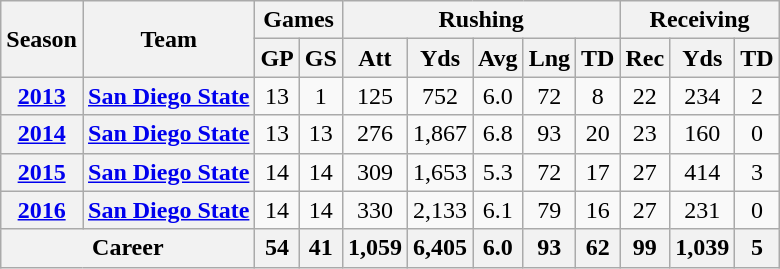<table class="wikitable" style="text-align:center;">
<tr>
<th rowspan="2">Season</th>
<th rowspan="2">Team</th>
<th colspan="2">Games</th>
<th colspan="5">Rushing</th>
<th colspan="3">Receiving</th>
</tr>
<tr>
<th>GP</th>
<th>GS</th>
<th>Att</th>
<th>Yds</th>
<th>Avg</th>
<th>Lng</th>
<th>TD</th>
<th>Rec</th>
<th>Yds</th>
<th>TD</th>
</tr>
<tr>
<th><a href='#'>2013</a></th>
<th><a href='#'>San Diego State</a></th>
<td>13</td>
<td>1</td>
<td>125</td>
<td>752</td>
<td>6.0</td>
<td>72</td>
<td>8</td>
<td>22</td>
<td>234</td>
<td>2</td>
</tr>
<tr>
<th><a href='#'>2014</a></th>
<th><a href='#'>San Diego State</a></th>
<td>13</td>
<td>13</td>
<td>276</td>
<td>1,867</td>
<td>6.8</td>
<td>93</td>
<td>20</td>
<td>23</td>
<td>160</td>
<td>0</td>
</tr>
<tr>
<th><a href='#'>2015</a></th>
<th><a href='#'>San Diego State</a></th>
<td>14</td>
<td>14</td>
<td>309</td>
<td>1,653</td>
<td>5.3</td>
<td>72</td>
<td>17</td>
<td>27</td>
<td>414</td>
<td>3</td>
</tr>
<tr>
<th><a href='#'>2016</a></th>
<th><a href='#'>San Diego State</a></th>
<td>14</td>
<td>14</td>
<td>330</td>
<td>2,133</td>
<td>6.1</td>
<td>79</td>
<td>16</td>
<td>27</td>
<td>231</td>
<td>0</td>
</tr>
<tr>
<th colspan="2">Career</th>
<th>54</th>
<th>41</th>
<th>1,059</th>
<th>6,405</th>
<th>6.0</th>
<th>93</th>
<th>62</th>
<th>99</th>
<th>1,039</th>
<th>5</th>
</tr>
</table>
